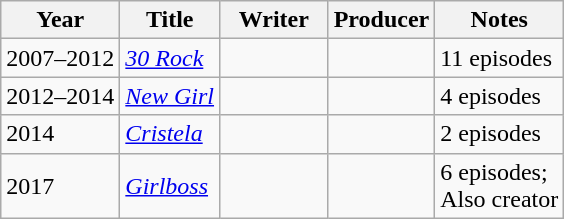<table class="wikitable">
<tr>
<th>Year</th>
<th>Title</th>
<th width=65>Writer</th>
<th>Producer</th>
<th>Notes</th>
</tr>
<tr>
<td>2007–2012</td>
<td><em><a href='#'>30 Rock</a></em></td>
<td></td>
<td></td>
<td>11 episodes</td>
</tr>
<tr>
<td>2012–2014</td>
<td><em><a href='#'>New Girl</a></em></td>
<td></td>
<td></td>
<td>4 episodes</td>
</tr>
<tr>
<td>2014</td>
<td><em><a href='#'>Cristela</a></em></td>
<td></td>
<td></td>
<td>2 episodes</td>
</tr>
<tr>
<td>2017</td>
<td><em><a href='#'>Girlboss</a></em></td>
<td></td>
<td></td>
<td>6 episodes;<br>Also creator</td>
</tr>
</table>
